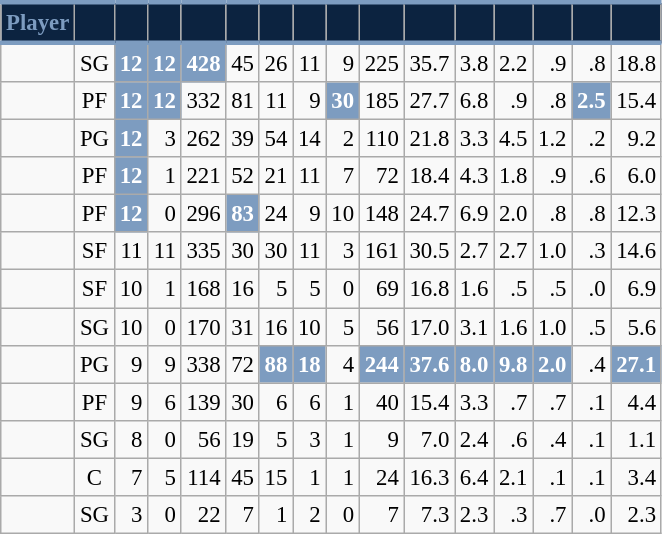<table class="wikitable sortable" style="font-size: 95%; text-align:right;">
<tr>
<th style="background:#0C2340; color:#7D9CC0; border-top:#7D9CC0 3px solid; border-bottom:#7D9CC0 3px solid;">Player</th>
<th style="background:#0C2340; color:#7D9CC0; border-top:#7D9CC0 3px solid; border-bottom:#7D9CC0 3px solid;"></th>
<th style="background:#0C2340; color:#7D9CC0; border-top:#7D9CC0 3px solid; border-bottom:#7D9CC0 3px solid;"></th>
<th style="background:#0C2340; color:#7D9CC0; border-top:#7D9CC0 3px solid; border-bottom:#7D9CC0 3px solid;"></th>
<th style="background:#0C2340; color:#7D9CC0; border-top:#7D9CC0 3px solid; border-bottom:#7D9CC0 3px solid;"></th>
<th style="background:#0C2340; color:#7D9CC0; border-top:#7D9CC0 3px solid; border-bottom:#7D9CC0 3px solid;"></th>
<th style="background:#0C2340; color:#7D9CC0; border-top:#7D9CC0 3px solid; border-bottom:#7D9CC0 3px solid;"></th>
<th style="background:#0C2340; color:#7D9CC0; border-top:#7D9CC0 3px solid; border-bottom:#7D9CC0 3px solid;"></th>
<th style="background:#0C2340; color:#7D9CC0; border-top:#7D9CC0 3px solid; border-bottom:#7D9CC0 3px solid;"></th>
<th style="background:#0C2340; color:#7D9CC0; border-top:#7D9CC0 3px solid; border-bottom:#7D9CC0 3px solid;"></th>
<th style="background:#0C2340; color:#7D9CC0; border-top:#7D9CC0 3px solid; border-bottom:#7D9CC0 3px solid;"></th>
<th style="background:#0C2340; color:#7D9CC0; border-top:#7D9CC0 3px solid; border-bottom:#7D9CC0 3px solid;"></th>
<th style="background:#0C2340; color:#7D9CC0; border-top:#7D9CC0 3px solid; border-bottom:#7D9CC0 3px solid;"></th>
<th style="background:#0C2340; color:#7D9CC0; border-top:#7D9CC0 3px solid; border-bottom:#7D9CC0 3px solid;"></th>
<th style="background:#0C2340; color:#7D9CC0; border-top:#7D9CC0 3px solid; border-bottom:#7D9CC0 3px solid;"></th>
<th style="background:#0C2340; color:#7D9CC0; border-top:#7D9CC0 3px solid; border-bottom:#7D9CC0 3px solid;"></th>
</tr>
<tr>
<td style="text-align:left;"></td>
<td style="text-align:center;">SG</td>
<td style="background:#7D9CC0; color:#FFFFFF;"><strong>12</strong></td>
<td style="background:#7D9CC0; color:#FFFFFF;"><strong>12</strong></td>
<td style="background:#7D9CC0; color:#FFFFFF;"><strong>428</strong></td>
<td>45</td>
<td>26</td>
<td>11</td>
<td>9</td>
<td>225</td>
<td>35.7</td>
<td>3.8</td>
<td>2.2</td>
<td>.9</td>
<td>.8</td>
<td>18.8</td>
</tr>
<tr>
<td style="text-align:left;"></td>
<td style="text-align:center;">PF</td>
<td style="background:#7D9CC0; color:#FFFFFF;"><strong>12</strong></td>
<td style="background:#7D9CC0; color:#FFFFFF;"><strong>12</strong></td>
<td>332</td>
<td>81</td>
<td>11</td>
<td>9</td>
<td style="background:#7D9CC0; color:#FFFFFF;"><strong>30</strong></td>
<td>185</td>
<td>27.7</td>
<td>6.8</td>
<td>.9</td>
<td>.8</td>
<td style="background:#7D9CC0; color:#FFFFFF;"><strong>2.5</strong></td>
<td>15.4</td>
</tr>
<tr>
<td style="text-align:left;"></td>
<td style="text-align:center;">PG</td>
<td style="background:#7D9CC0; color:#FFFFFF;"><strong>12</strong></td>
<td>3</td>
<td>262</td>
<td>39</td>
<td>54</td>
<td>14</td>
<td>2</td>
<td>110</td>
<td>21.8</td>
<td>3.3</td>
<td>4.5</td>
<td>1.2</td>
<td>.2</td>
<td>9.2</td>
</tr>
<tr>
<td style="text-align:left;"></td>
<td style="text-align:center;">PF</td>
<td style="background:#7D9CC0; color:#FFFFFF;"><strong>12</strong></td>
<td>1</td>
<td>221</td>
<td>52</td>
<td>21</td>
<td>11</td>
<td>7</td>
<td>72</td>
<td>18.4</td>
<td>4.3</td>
<td>1.8</td>
<td>.9</td>
<td>.6</td>
<td>6.0</td>
</tr>
<tr>
<td style="text-align:left;"></td>
<td style="text-align:center;">PF</td>
<td style="background:#7D9CC0; color:#FFFFFF;"><strong>12</strong></td>
<td>0</td>
<td>296</td>
<td style="background:#7D9CC0; color:#FFFFFF;"><strong>83</strong></td>
<td>24</td>
<td>9</td>
<td>10</td>
<td>148</td>
<td>24.7</td>
<td>6.9</td>
<td>2.0</td>
<td>.8</td>
<td>.8</td>
<td>12.3</td>
</tr>
<tr>
<td style="text-align:left;"></td>
<td style="text-align:center;">SF</td>
<td>11</td>
<td>11</td>
<td>335</td>
<td>30</td>
<td>30</td>
<td>11</td>
<td>3</td>
<td>161</td>
<td>30.5</td>
<td>2.7</td>
<td>2.7</td>
<td>1.0</td>
<td>.3</td>
<td>14.6</td>
</tr>
<tr>
<td style="text-align:left;"></td>
<td style="text-align:center;">SF</td>
<td>10</td>
<td>1</td>
<td>168</td>
<td>16</td>
<td>5</td>
<td>5</td>
<td>0</td>
<td>69</td>
<td>16.8</td>
<td>1.6</td>
<td>.5</td>
<td>.5</td>
<td>.0</td>
<td>6.9</td>
</tr>
<tr>
<td style="text-align:left;"></td>
<td style="text-align:center;">SG</td>
<td>10</td>
<td>0</td>
<td>170</td>
<td>31</td>
<td>16</td>
<td>10</td>
<td>5</td>
<td>56</td>
<td>17.0</td>
<td>3.1</td>
<td>1.6</td>
<td>1.0</td>
<td>.5</td>
<td>5.6</td>
</tr>
<tr>
<td style="text-align:left;"></td>
<td style="text-align:center;">PG</td>
<td>9</td>
<td>9</td>
<td>338</td>
<td>72</td>
<td style="background:#7D9CC0; color:#FFFFFF;"><strong>88</strong></td>
<td style="background:#7D9CC0; color:#FFFFFF;"><strong>18</strong></td>
<td>4</td>
<td style="background:#7D9CC0; color:#FFFFFF;"><strong>244</strong></td>
<td style="background:#7D9CC0; color:#FFFFFF;"><strong>37.6</strong></td>
<td style="background:#7D9CC0; color:#FFFFFF;"><strong>8.0</strong></td>
<td style="background:#7D9CC0; color:#FFFFFF;"><strong>9.8</strong></td>
<td style="background:#7D9CC0; color:#FFFFFF;"><strong>2.0</strong></td>
<td>.4</td>
<td style="background:#7D9CC0; color:#FFFFFF;"><strong>27.1</strong></td>
</tr>
<tr>
<td style="text-align:left;"></td>
<td style="text-align:center;">PF</td>
<td>9</td>
<td>6</td>
<td>139</td>
<td>30</td>
<td>6</td>
<td>6</td>
<td>1</td>
<td>40</td>
<td>15.4</td>
<td>3.3</td>
<td>.7</td>
<td>.7</td>
<td>.1</td>
<td>4.4</td>
</tr>
<tr>
<td style="text-align:left;"></td>
<td style="text-align:center;">SG</td>
<td>8</td>
<td>0</td>
<td>56</td>
<td>19</td>
<td>5</td>
<td>3</td>
<td>1</td>
<td>9</td>
<td>7.0</td>
<td>2.4</td>
<td>.6</td>
<td>.4</td>
<td>.1</td>
<td>1.1</td>
</tr>
<tr>
<td style="text-align:left;"></td>
<td style="text-align:center;">C</td>
<td>7</td>
<td>5</td>
<td>114</td>
<td>45</td>
<td>15</td>
<td>1</td>
<td>1</td>
<td>24</td>
<td>16.3</td>
<td>6.4</td>
<td>2.1</td>
<td>.1</td>
<td>.1</td>
<td>3.4</td>
</tr>
<tr>
<td style="text-align:left;"></td>
<td style="text-align:center;">SG</td>
<td>3</td>
<td>0</td>
<td>22</td>
<td>7</td>
<td>1</td>
<td>2</td>
<td>0</td>
<td>7</td>
<td>7.3</td>
<td>2.3</td>
<td>.3</td>
<td>.7</td>
<td>.0</td>
<td>2.3</td>
</tr>
</table>
